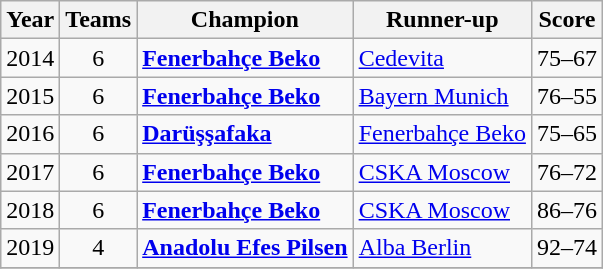<table class="wikitable">
<tr>
<th>Year</th>
<th>Teams</th>
<th>Champion</th>
<th>Runner-up</th>
<th>Score</th>
</tr>
<tr>
<td>2014</td>
<td align="center">6</td>
<td> <strong><a href='#'>Fenerbahçe Beko</a></strong></td>
<td> <a href='#'>Cedevita</a></td>
<td align="center">75–67</td>
</tr>
<tr>
<td>2015</td>
<td align="center">6</td>
<td> <strong><a href='#'>Fenerbahçe Beko</a></strong></td>
<td> <a href='#'>Bayern Munich</a></td>
<td align="center">76–55</td>
</tr>
<tr>
<td>2016</td>
<td align="center">6</td>
<td> <strong><a href='#'>Darüşşafaka</a></strong></td>
<td> <a href='#'>Fenerbahçe Beko</a></td>
<td align="center">75–65</td>
</tr>
<tr>
<td>2017</td>
<td align="center">6</td>
<td> <strong><a href='#'>Fenerbahçe Beko</a></strong></td>
<td> <a href='#'>CSKA Moscow</a></td>
<td align="center">76–72</td>
</tr>
<tr>
<td>2018</td>
<td align="center">6</td>
<td> <strong><a href='#'>Fenerbahçe Beko</a></strong></td>
<td> <a href='#'>CSKA Moscow</a></td>
<td align="center">86–76</td>
</tr>
<tr>
<td>2019</td>
<td align="center">4</td>
<td> <strong><a href='#'>Anadolu Efes Pilsen</a></strong></td>
<td> <a href='#'>Alba Berlin</a></td>
<td align="center">92–74</td>
</tr>
<tr>
</tr>
</table>
